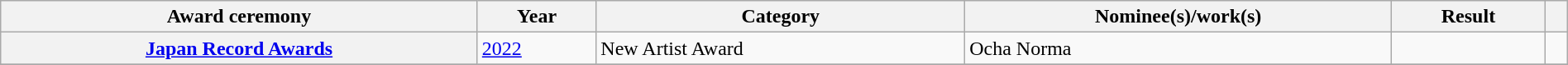<table class="wikitable plainrowheaders" style="width: 100%;" style="text-align:center;">
<tr>
<th scope="col">Award ceremony</th>
<th scope="col">Year</th>
<th scope="col">Category</th>
<th scope="col">Nominee(s)/work(s)</th>
<th scope="col">Result</th>
<th scope="col" class="unsortable"></th>
</tr>
<tr>
<th scope="row"><a href='#'>Japan Record Awards</a></th>
<td><a href='#'>2022</a></td>
<td>New Artist Award</td>
<td>Ocha Norma</td>
<td></td>
<td></td>
</tr>
<tr>
</tr>
</table>
